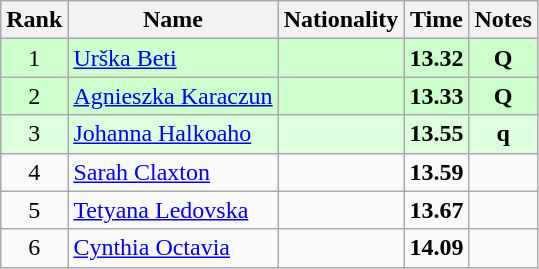<table class="wikitable sortable" style="text-align:center">
<tr>
<th>Rank</th>
<th>Name</th>
<th>Nationality</th>
<th>Time</th>
<th>Notes</th>
</tr>
<tr bgcolor=ccffcc>
<td>1</td>
<td align=left><a href='#'>Urška Beti</a></td>
<td align=left></td>
<td><strong>13.32</strong></td>
<td><strong>Q</strong></td>
</tr>
<tr bgcolor=ccffcc>
<td>2</td>
<td align=left><a href='#'>Agnieszka Karaczun</a></td>
<td align=left></td>
<td><strong>13.33</strong></td>
<td><strong>Q</strong></td>
</tr>
<tr bgcolor=ddffdd>
<td>3</td>
<td align=left><a href='#'>Johanna Halkoaho</a></td>
<td align=left></td>
<td><strong>13.55</strong></td>
<td><strong>q</strong></td>
</tr>
<tr>
<td>4</td>
<td align=left><a href='#'>Sarah Claxton</a></td>
<td align=left></td>
<td><strong>13.59</strong></td>
<td></td>
</tr>
<tr>
<td>5</td>
<td align=left><a href='#'>Tetyana Ledovska</a></td>
<td align=left></td>
<td><strong>13.67</strong></td>
<td></td>
</tr>
<tr>
<td>6</td>
<td align=left><a href='#'>Cynthia Octavia</a></td>
<td align=left></td>
<td><strong>14.09</strong></td>
<td></td>
</tr>
</table>
